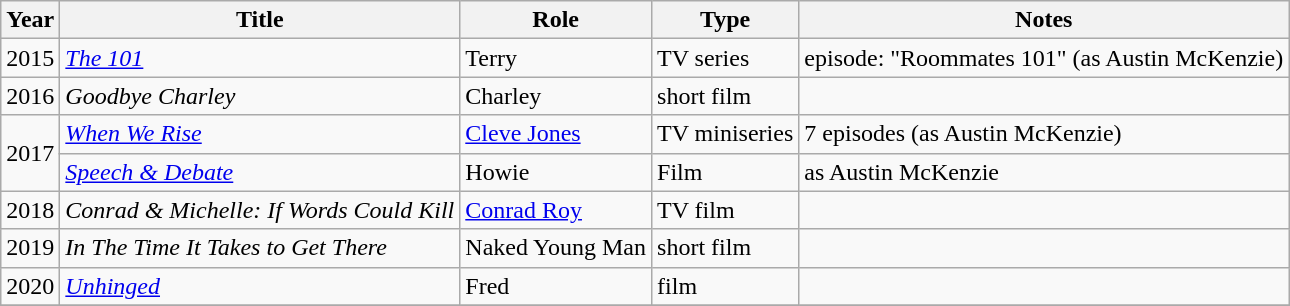<table class="wikitable">
<tr>
<th>Year</th>
<th>Title</th>
<th>Role</th>
<th>Type</th>
<th>Notes</th>
</tr>
<tr>
<td>2015</td>
<td><em><a href='#'>The 101</a></em></td>
<td>Terry</td>
<td>TV series</td>
<td>episode: "Roommates 101" (as Austin McKenzie)</td>
</tr>
<tr>
<td>2016</td>
<td><em>Goodbye Charley</em></td>
<td>Charley</td>
<td>short film</td>
<td></td>
</tr>
<tr>
<td rowspan="2">2017</td>
<td><em><a href='#'>When We Rise</a></em></td>
<td><a href='#'>Cleve Jones</a></td>
<td>TV miniseries</td>
<td>7 episodes (as Austin McKenzie)</td>
</tr>
<tr>
<td><em><a href='#'>Speech & Debate</a></em></td>
<td>Howie</td>
<td>Film</td>
<td>as Austin McKenzie</td>
</tr>
<tr>
<td>2018</td>
<td><em>Conrad & Michelle: If Words Could Kill</em></td>
<td><a href='#'>Conrad Roy</a></td>
<td>TV film</td>
<td></td>
</tr>
<tr>
<td>2019</td>
<td><em>In The Time It Takes to Get There</em></td>
<td>Naked Young Man</td>
<td>short film</td>
<td></td>
</tr>
<tr>
<td>2020</td>
<td><em><a href='#'>Unhinged</a></em></td>
<td>Fred</td>
<td>film</td>
<td></td>
</tr>
<tr>
</tr>
</table>
